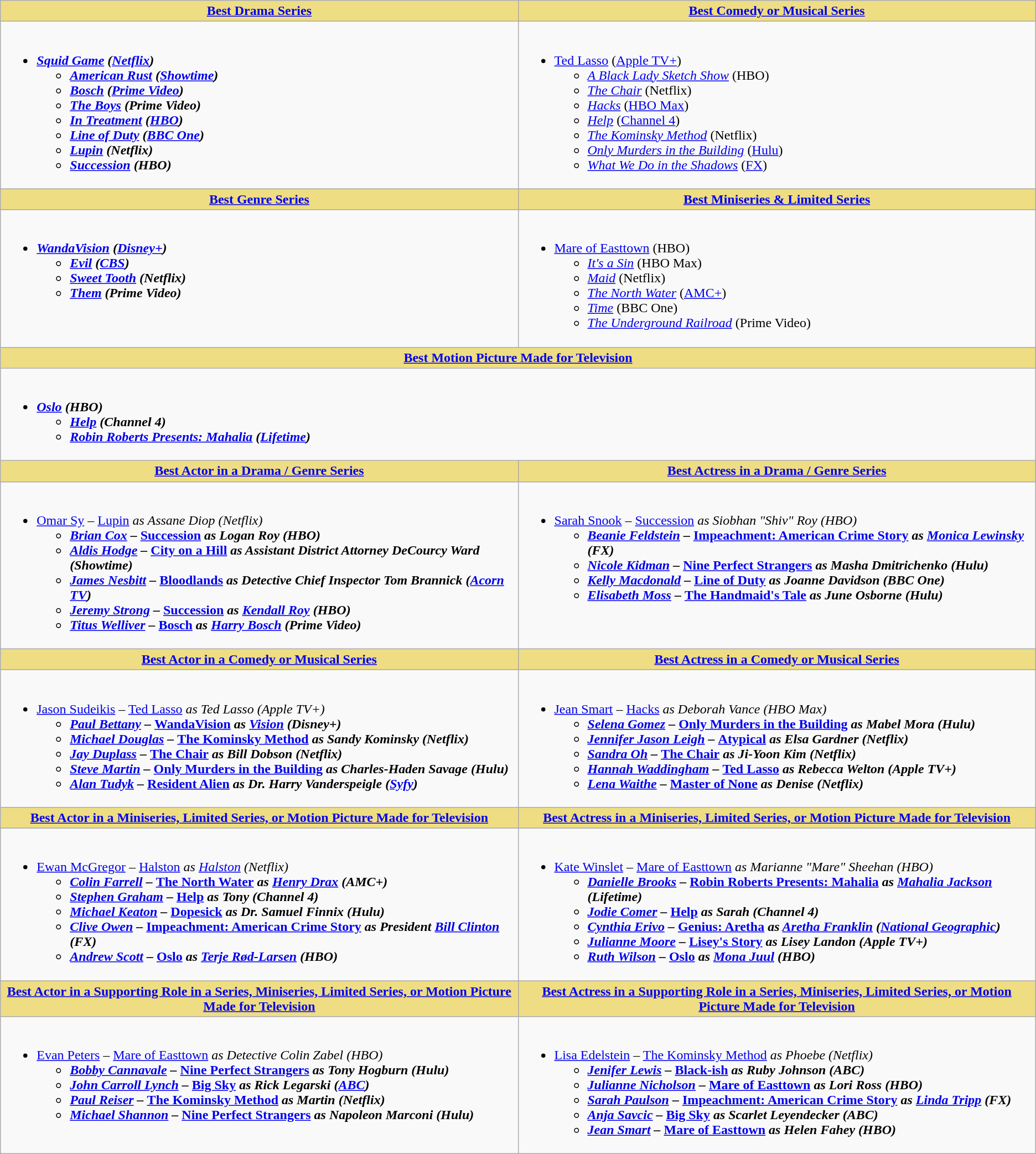<table class="wikitable">
<tr>
<th style="background:#EEDD82; width:50%"><a href='#'>Best Drama Series</a></th>
<th style="background:#EEDD82; width:50%"><a href='#'>Best Comedy or Musical Series</a></th>
</tr>
<tr>
<td valign="top"><br><ul><li><strong><em><a href='#'>Squid Game</a><em> (<a href='#'>Netflix</a>)<strong><ul><li></em><a href='#'>American Rust</a><em> (<a href='#'>Showtime</a>)</li><li></em><a href='#'>Bosch</a><em> (<a href='#'>Prime Video</a>)</li><li></em><a href='#'>The Boys</a><em> (Prime Video)</li><li></em><a href='#'>In Treatment</a><em> (<a href='#'>HBO</a>)</li><li></em><a href='#'>Line of Duty</a><em> (<a href='#'>BBC One</a>)</li><li></em><a href='#'>Lupin</a><em> (Netflix)</li><li></em><a href='#'>Succession</a><em> (HBO)</li></ul></li></ul></td>
<td valign="top"><br><ul><li></em></strong><a href='#'>Ted Lasso</a></em> (<a href='#'>Apple TV+</a>)</strong><ul><li><em><a href='#'>A Black Lady Sketch Show</a></em> (HBO)</li><li><em><a href='#'>The Chair</a></em> (Netflix)</li><li><em><a href='#'>Hacks</a></em> (<a href='#'>HBO Max</a>)</li><li><em><a href='#'>Help</a></em> (<a href='#'>Channel 4</a>)</li><li><em><a href='#'>The Kominsky Method</a></em> (Netflix)</li><li><em><a href='#'>Only Murders in the Building</a></em> (<a href='#'>Hulu</a>)</li><li><em><a href='#'>What We Do in the Shadows</a></em> (<a href='#'>FX</a>)</li></ul></li></ul></td>
</tr>
<tr>
<th style="background:#EEDD82; width:50%"><a href='#'>Best Genre Series</a></th>
<th style="background:#EEDD82; width:50%"><a href='#'>Best Miniseries & Limited Series</a></th>
</tr>
<tr>
<td valign="top"><br><ul><li><strong><em><a href='#'>WandaVision</a><em> (<a href='#'>Disney+</a>)<strong><ul><li></em><a href='#'>Evil</a><em> (<a href='#'>CBS</a>)</li><li></em><a href='#'>Sweet Tooth</a><em> (Netflix)</li><li></em><a href='#'>Them</a><em> (Prime Video)</li></ul></li></ul></td>
<td valign="top"><br><ul><li></em></strong><a href='#'>Mare of Easttown</a></em> (HBO)</strong><ul><li><em><a href='#'>It's a Sin</a></em> (HBO Max)</li><li><em><a href='#'>Maid</a></em> (Netflix)</li><li><em><a href='#'>The North Water</a></em> (<a href='#'>AMC+</a>)</li><li><em><a href='#'>Time</a></em> (BBC One)</li><li><em><a href='#'>The Underground Railroad</a></em> (Prime Video)</li></ul></li></ul></td>
</tr>
<tr>
<th style="background:#EEDD82; width:50%" colspan="2"><a href='#'>Best Motion Picture Made for Television</a></th>
</tr>
<tr>
<td valign="top" colspan="2"><br><ul><li><strong><em><a href='#'>Oslo</a><em> (HBO)<strong><ul><li></em><a href='#'>Help</a><em> (Channel 4)</li><li></em><a href='#'>Robin Roberts Presents: Mahalia</a><em> (<a href='#'>Lifetime</a>)</li></ul></li></ul></td>
</tr>
<tr>
<th style="background:#EEDD82; width:50%"><a href='#'>Best Actor in a Drama / Genre Series</a></th>
<th style="background:#EEDD82; width:50%"><a href='#'>Best Actress in a Drama / Genre Series</a></th>
</tr>
<tr>
<td valign="top"><br><ul><li></strong><a href='#'>Omar Sy</a> – </em><a href='#'>Lupin</a><em> as Assane Diop (Netflix)<strong><ul><li><a href='#'>Brian Cox</a> – </em><a href='#'>Succession</a><em> as Logan Roy (HBO)</li><li><a href='#'>Aldis Hodge</a> – </em><a href='#'>City on a Hill</a><em> as Assistant District Attorney DeCourcy Ward (Showtime)</li><li><a href='#'>James Nesbitt</a> – </em><a href='#'>Bloodlands</a><em> as Detective Chief Inspector Tom Brannick (<a href='#'>Acorn TV</a>)</li><li><a href='#'>Jeremy Strong</a> – </em><a href='#'>Succession</a><em> as <a href='#'>Kendall Roy</a> (HBO)</li><li><a href='#'>Titus Welliver</a> – </em><a href='#'>Bosch</a><em> as <a href='#'>Harry Bosch</a> (Prime Video)</li></ul></li></ul></td>
<td valign="top"><br><ul><li></strong><a href='#'>Sarah Snook</a> – </em><a href='#'>Succession</a><em> as Siobhan "Shiv" Roy (HBO)<strong><ul><li><a href='#'>Beanie Feldstein</a> – </em><a href='#'>Impeachment: American Crime Story</a><em> as <a href='#'>Monica Lewinsky</a> (FX)</li><li><a href='#'>Nicole Kidman</a> – </em><a href='#'>Nine Perfect Strangers</a><em> as Masha Dmitrichenko (Hulu)</li><li><a href='#'>Kelly Macdonald</a> – </em><a href='#'>Line of Duty</a><em> as Joanne Davidson (BBC One)</li><li><a href='#'>Elisabeth Moss</a> – </em><a href='#'>The Handmaid's Tale</a><em> as June Osborne (Hulu)</li></ul></li></ul></td>
</tr>
<tr>
<th style="background:#EEDD82; width:50%"><a href='#'>Best Actor in a Comedy or Musical Series</a></th>
<th style="background:#EEDD82; width:50%"><a href='#'>Best Actress in a Comedy or Musical Series</a></th>
</tr>
<tr>
<td valign="top"><br><ul><li></strong><a href='#'>Jason Sudeikis</a> – </em><a href='#'>Ted Lasso</a><em> as Ted Lasso (Apple TV+)<strong><ul><li><a href='#'>Paul Bettany</a> – </em><a href='#'>WandaVision</a><em> as <a href='#'>Vision</a> (Disney+)</li><li><a href='#'>Michael Douglas</a> – </em><a href='#'>The Kominsky Method</a><em> as Sandy Kominsky (Netflix)</li><li><a href='#'>Jay Duplass</a> – </em><a href='#'>The Chair</a><em> as Bill Dobson (Netflix)</li><li><a href='#'>Steve Martin</a> – </em><a href='#'>Only Murders in the Building</a><em> as Charles-Haden Savage (Hulu)</li><li><a href='#'>Alan Tudyk</a> – </em><a href='#'>Resident Alien</a><em> as Dr. Harry Vanderspeigle (<a href='#'>Syfy</a>)</li></ul></li></ul></td>
<td valign="top"><br><ul><li></strong><a href='#'>Jean Smart</a> – </em><a href='#'>Hacks</a><em> as Deborah Vance (HBO Max)<strong><ul><li><a href='#'>Selena Gomez</a> – </em><a href='#'>Only Murders in the Building</a><em> as Mabel Mora (Hulu)</li><li><a href='#'>Jennifer Jason Leigh</a> – </em><a href='#'>Atypical</a><em> as Elsa Gardner (Netflix)</li><li><a href='#'>Sandra Oh</a> – </em><a href='#'>The Chair</a><em> as Ji-Yoon Kim (Netflix)</li><li><a href='#'>Hannah Waddingham</a> – </em><a href='#'>Ted Lasso</a><em> as Rebecca Welton (Apple TV+)</li><li><a href='#'>Lena Waithe</a> – </em><a href='#'>Master of None</a><em> as Denise (Netflix)</li></ul></li></ul></td>
</tr>
<tr>
<th style="background:#EEDD82; width:50%"><a href='#'>Best Actor in a Miniseries, Limited Series, or Motion Picture Made for Television</a></th>
<th style="background:#EEDD82; width:50%"><a href='#'>Best Actress in a Miniseries, Limited Series, or Motion Picture Made for Television</a></th>
</tr>
<tr>
<td valign="top"><br><ul><li></strong><a href='#'>Ewan McGregor</a> – </em><a href='#'>Halston</a><em> as <a href='#'>Halston</a> (Netflix)<strong><ul><li><a href='#'>Colin Farrell</a> – </em><a href='#'>The North Water</a><em> as <a href='#'>Henry Drax</a> (AMC+)</li><li><a href='#'>Stephen Graham</a> – </em><a href='#'>Help</a><em> as Tony (Channel 4)</li><li><a href='#'>Michael Keaton</a> – </em><a href='#'>Dopesick</a><em> as Dr. Samuel Finnix (Hulu)</li><li><a href='#'>Clive Owen</a> – </em><a href='#'>Impeachment: American Crime Story</a><em> as President <a href='#'>Bill Clinton</a> (FX)</li><li><a href='#'>Andrew Scott</a> – </em><a href='#'>Oslo</a><em> as <a href='#'>Terje Rød-Larsen</a> (HBO)</li></ul></li></ul></td>
<td valign="top"><br><ul><li></strong><a href='#'>Kate Winslet</a> – </em><a href='#'>Mare of Easttown</a><em> as Marianne "Mare" Sheehan (HBO)<strong><ul><li><a href='#'>Danielle Brooks</a> – </em><a href='#'>Robin Roberts Presents: Mahalia</a><em> as <a href='#'>Mahalia Jackson</a> (Lifetime)</li><li><a href='#'>Jodie Comer</a> – </em><a href='#'>Help</a><em> as Sarah (Channel 4)</li><li><a href='#'>Cynthia Erivo</a> – </em><a href='#'>Genius: Aretha</a><em> as <a href='#'>Aretha Franklin</a> (<a href='#'>National Geographic</a>)</li><li><a href='#'>Julianne Moore</a> – </em><a href='#'>Lisey's Story</a><em> as Lisey Landon (Apple TV+)</li><li><a href='#'>Ruth Wilson</a> – </em><a href='#'>Oslo</a><em> as <a href='#'>Mona Juul</a> (HBO)</li></ul></li></ul></td>
</tr>
<tr>
<th style="background:#EEDD82; width:50%"><a href='#'>Best Actor in a Supporting Role in a Series, Miniseries, Limited Series, or Motion Picture Made for Television</a></th>
<th style="background:#EEDD82; width:50%"><a href='#'>Best Actress in a Supporting Role in a Series, Miniseries, Limited Series, or Motion Picture Made for Television</a></th>
</tr>
<tr>
<td valign="top"><br><ul><li></strong><a href='#'>Evan Peters</a> – </em><a href='#'>Mare of Easttown</a><em> as Detective Colin Zabel (HBO)<strong><ul><li><a href='#'>Bobby Cannavale</a> – </em><a href='#'>Nine Perfect Strangers</a><em> as Tony Hogburn (Hulu)</li><li><a href='#'>John Carroll Lynch</a> – </em><a href='#'>Big Sky</a><em> as Rick Legarski (<a href='#'>ABC</a>)</li><li><a href='#'>Paul Reiser</a> – </em><a href='#'>The Kominsky Method</a><em> as Martin (Netflix)</li><li><a href='#'>Michael Shannon</a> – </em><a href='#'>Nine Perfect Strangers</a><em> as Napoleon Marconi (Hulu)</li></ul></li></ul></td>
<td valign="top"><br><ul><li></strong><a href='#'>Lisa Edelstein</a> – </em><a href='#'>The Kominsky Method</a><em> as Phoebe (Netflix)<strong><ul><li><a href='#'>Jenifer Lewis</a> – </em><a href='#'>Black-ish</a><em> as Ruby Johnson (ABC)</li><li><a href='#'>Julianne Nicholson</a> – </em><a href='#'>Mare of Easttown</a><em> as Lori Ross (HBO)</li><li><a href='#'>Sarah Paulson</a> – </em><a href='#'>Impeachment: American Crime Story</a><em> as <a href='#'>Linda Tripp</a> (FX)</li><li><a href='#'>Anja Savcic</a> – </em><a href='#'>Big Sky</a><em> as Scarlet Leyendecker (ABC)</li><li><a href='#'>Jean Smart</a> – </em><a href='#'>Mare of Easttown</a><em> as Helen Fahey (HBO)</li></ul></li></ul></td>
</tr>
</table>
